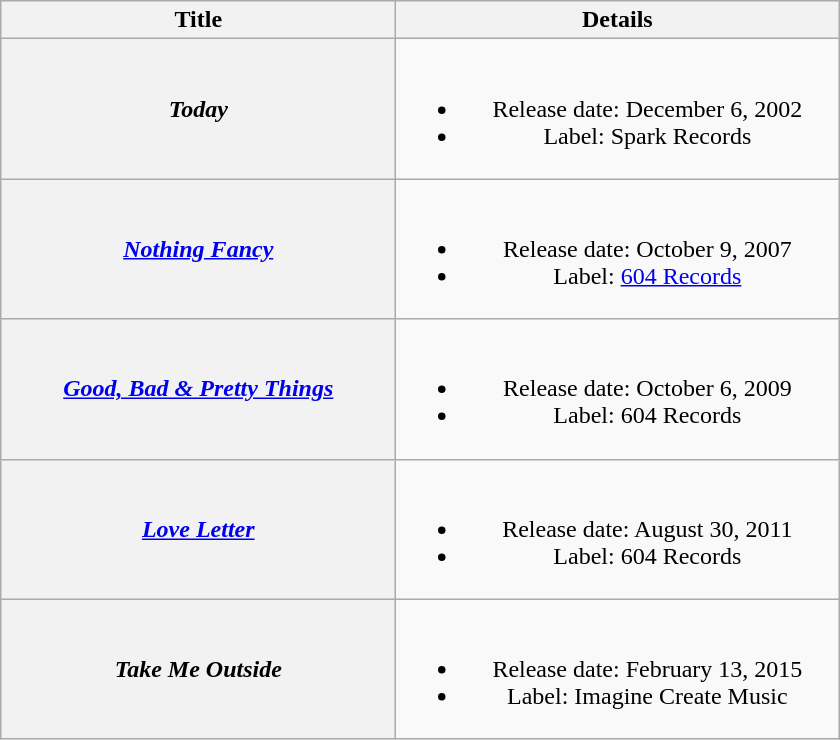<table class="wikitable plainrowheaders" style="text-align:center;">
<tr>
<th style="width:16em;">Title</th>
<th style="width:18em;">Details</th>
</tr>
<tr>
<th scope="row"><em>Today</em></th>
<td><br><ul><li>Release date: December 6, 2002</li><li>Label: Spark Records</li></ul></td>
</tr>
<tr>
<th scope="row"><em><a href='#'>Nothing Fancy</a></em></th>
<td><br><ul><li>Release date: October 9, 2007</li><li>Label: <a href='#'>604 Records</a></li></ul></td>
</tr>
<tr>
<th scope="row"><em><a href='#'>Good, Bad & Pretty Things</a></em></th>
<td><br><ul><li>Release date: October 6, 2009</li><li>Label: 604 Records</li></ul></td>
</tr>
<tr>
<th scope="row"><em><a href='#'>Love Letter</a></em></th>
<td><br><ul><li>Release date: August 30, 2011</li><li>Label: 604 Records</li></ul></td>
</tr>
<tr>
<th scope="row"><em>Take Me Outside</em></th>
<td><br><ul><li>Release date: February 13, 2015</li><li>Label: Imagine Create Music</li></ul></td>
</tr>
</table>
